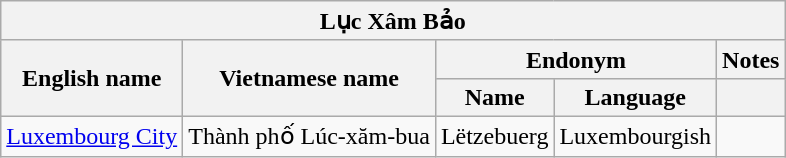<table class="wikitable sortable">
<tr>
<th colspan="5"> Lục Xâm Bảo</th>
</tr>
<tr>
<th rowspan="2">English name</th>
<th rowspan="2">Vietnamese name</th>
<th colspan="2">Endonym</th>
<th>Notes</th>
</tr>
<tr>
<th>Name</th>
<th>Language</th>
<th></th>
</tr>
<tr>
<td><a href='#'>Luxembourg City</a></td>
<td>Thành phố Lúc-xăm-bua</td>
<td>Lëtzebuerg</td>
<td>Luxembourgish</td>
<td></td>
</tr>
</table>
